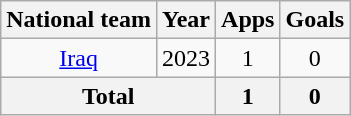<table class="wikitable" style="text-align:center">
<tr>
<th>National team</th>
<th>Year</th>
<th>Apps</th>
<th>Goals</th>
</tr>
<tr>
<td><a href='#'>Iraq</a></td>
<td>2023</td>
<td>1</td>
<td>0</td>
</tr>
<tr>
<th colspan="2">Total</th>
<th>1</th>
<th>0</th>
</tr>
</table>
